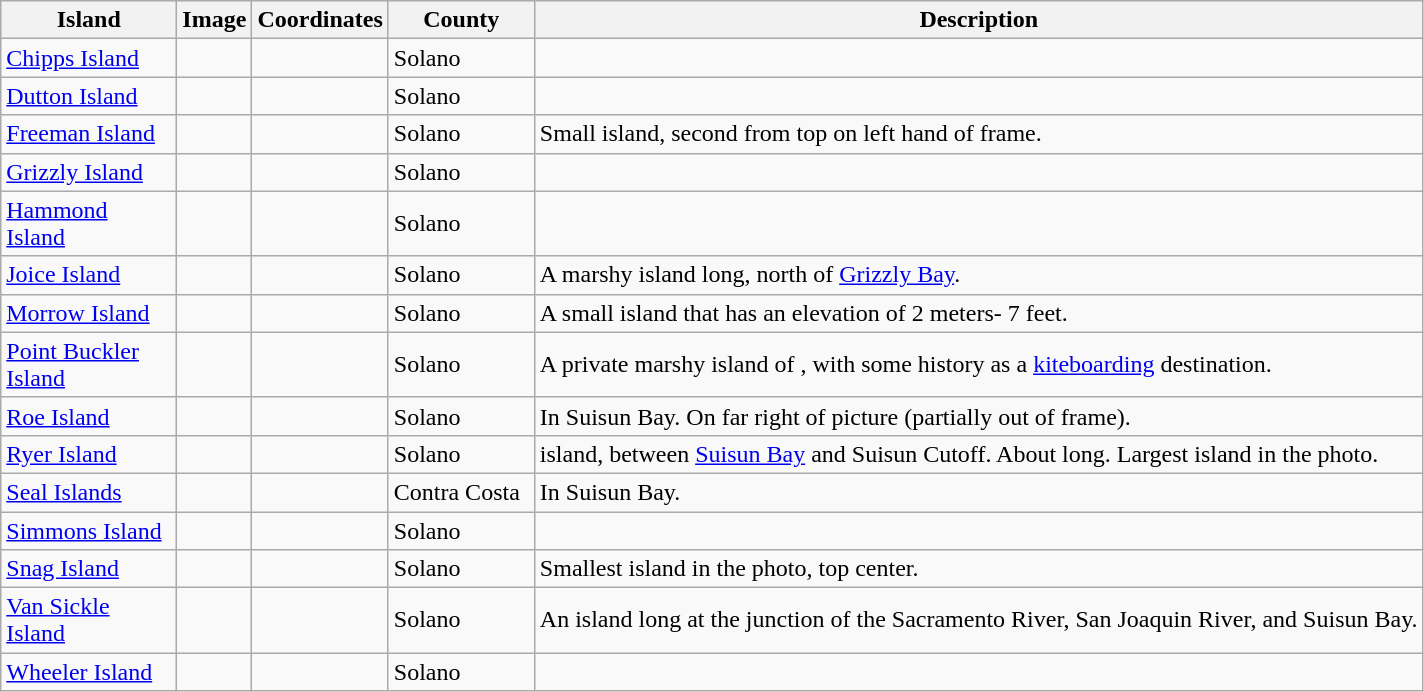<table class="wikitable sortable">
<tr>
<th width=110>Island</th>
<th class="unsortable">Image</th>
<th>Coordinates</th>
<th width=90>County</th>
<th class="unsortable">Description</th>
</tr>
<tr>
<td><a href='#'>Chipps Island</a></td>
<td></td>
<td></td>
<td>Solano</td>
<td></td>
</tr>
<tr>
<td><a href='#'>Dutton Island</a></td>
<td></td>
<td></td>
<td>Solano</td>
<td></td>
</tr>
<tr>
<td><a href='#'>Freeman Island</a></td>
<td></td>
<td></td>
<td>Solano</td>
<td>Small island, second from top on left hand of frame.</td>
</tr>
<tr>
<td><a href='#'>Grizzly Island</a></td>
<td></td>
<td></td>
<td>Solano</td>
<td></td>
</tr>
<tr>
<td><a href='#'>Hammond Island</a></td>
<td></td>
<td></td>
<td>Solano</td>
<td></td>
</tr>
<tr>
<td><a href='#'>Joice Island</a></td>
<td></td>
<td></td>
<td>Solano</td>
<td>A marshy island  long, north of <a href='#'>Grizzly Bay</a>.</td>
</tr>
<tr>
<td><a href='#'>Morrow Island</a></td>
<td></td>
<td></td>
<td>Solano</td>
<td>A small island that has an elevation of 2 meters- 7 feet.</td>
</tr>
<tr>
<td><a href='#'>Point Buckler Island</a></td>
<td></td>
<td></td>
<td>Solano</td>
<td>A private marshy island of , with some history as a <a href='#'>kiteboarding</a> destination.</td>
</tr>
<tr>
<td><a href='#'>Roe Island</a></td>
<td></td>
<td></td>
<td>Solano</td>
<td>In Suisun Bay. On far right of picture (partially out of frame).</td>
</tr>
<tr>
<td><a href='#'>Ryer Island</a></td>
<td></td>
<td></td>
<td>Solano</td>
<td> island, between <a href='#'>Suisun Bay</a> and Suisun Cutoff.  About  long. Largest island in the photo.</td>
</tr>
<tr>
<td><a href='#'>Seal Islands</a></td>
<td></td>
<td></td>
<td>Contra Costa</td>
<td>In Suisun Bay.</td>
</tr>
<tr>
<td><a href='#'>Simmons Island</a></td>
<td></td>
<td></td>
<td>Solano</td>
<td></td>
</tr>
<tr>
<td><a href='#'>Snag Island</a></td>
<td></td>
<td></td>
<td>Solano</td>
<td>Smallest island in the photo, top center.</td>
</tr>
<tr>
<td><a href='#'>Van Sickle Island</a></td>
<td></td>
<td></td>
<td>Solano</td>
<td>An island  long at the junction of the Sacramento River, San Joaquin River, and Suisun Bay.</td>
</tr>
<tr>
<td><a href='#'>Wheeler Island</a></td>
<td></td>
<td></td>
<td>Solano</td>
<td></td>
</tr>
</table>
